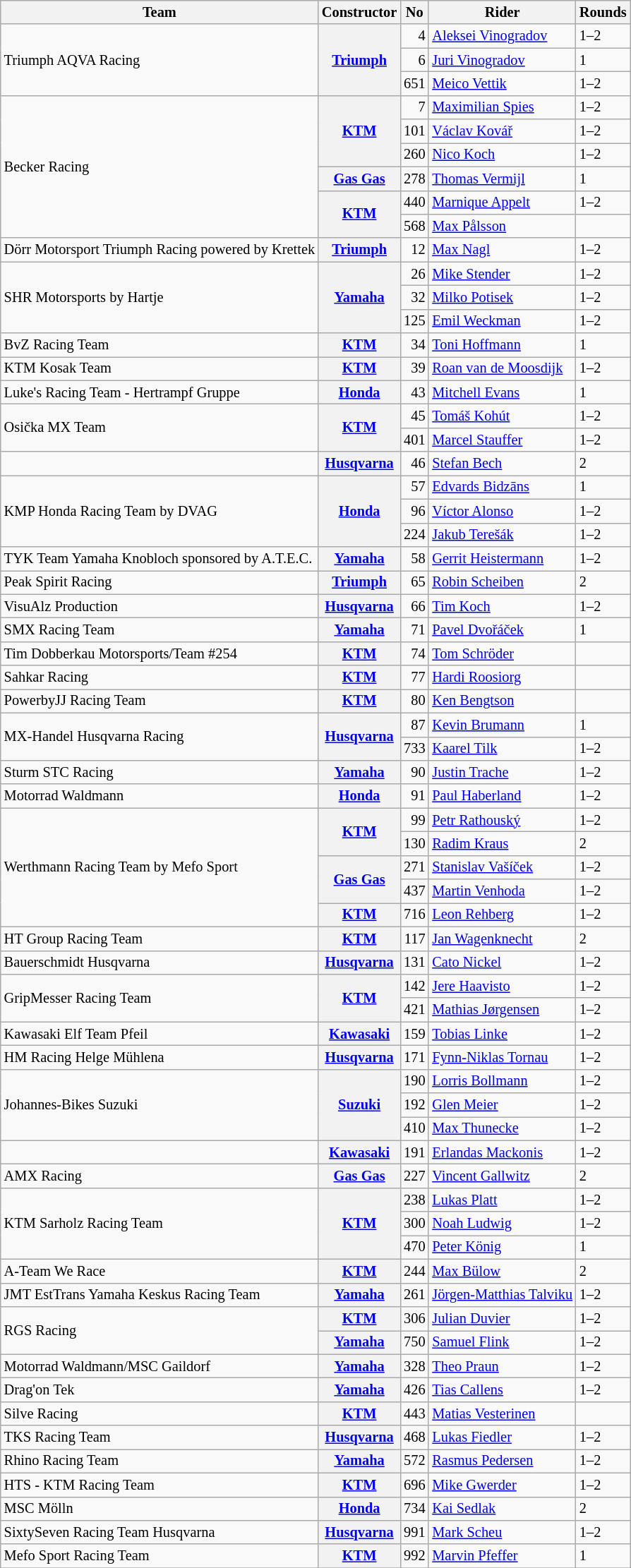<table class="wikitable" style="font-size: 85%;">
<tr>
<th>Team</th>
<th>Constructor</th>
<th>No</th>
<th>Rider</th>
<th>Rounds</th>
</tr>
<tr>
<td rowspan=3>Triumph AQVA Racing</td>
<th rowspan=3><a href='#'>Triumph</a></th>
<td align="right">4</td>
<td> <a href='#'>Aleksei Vinogradov</a></td>
<td>1–2</td>
</tr>
<tr>
<td align="right">6</td>
<td> <a href='#'>Juri Vinogradov</a></td>
<td>1</td>
</tr>
<tr>
<td align="right">651</td>
<td> <a href='#'>Meico Vettik</a></td>
<td>1–2</td>
</tr>
<tr>
<td rowspan=6>Becker Racing</td>
<th rowspan=3><a href='#'>KTM</a></th>
<td align="right">7</td>
<td> <a href='#'>Maximilian Spies</a></td>
<td>1–2</td>
</tr>
<tr>
<td align="right">101</td>
<td> <a href='#'>Václav Kovář</a></td>
<td>1–2</td>
</tr>
<tr>
<td align="right">260</td>
<td> <a href='#'>Nico Koch</a></td>
<td>1–2</td>
</tr>
<tr>
<th><a href='#'>Gas Gas</a></th>
<td align="right">278</td>
<td> <a href='#'>Thomas Vermijl</a></td>
<td>1</td>
</tr>
<tr>
<th rowspan=2><a href='#'>KTM</a></th>
<td align="right">440</td>
<td> <a href='#'>Marnique Appelt</a></td>
<td>1–2</td>
</tr>
<tr>
<td align="right">568</td>
<td> <a href='#'>Max Pålsson</a></td>
<td></td>
</tr>
<tr>
<td>Dörr Motorsport Triumph Racing powered by Krettek</td>
<th><a href='#'>Triumph</a></th>
<td align="right">12</td>
<td> <a href='#'>Max Nagl</a></td>
<td>1–2</td>
</tr>
<tr>
<td rowspan=3>SHR Motorsports by Hartje</td>
<th rowspan=3><a href='#'>Yamaha</a></th>
<td align="right">26</td>
<td> <a href='#'>Mike Stender</a></td>
<td>1–2</td>
</tr>
<tr>
<td align="right">32</td>
<td> <a href='#'>Milko Potisek</a></td>
<td>1–2</td>
</tr>
<tr>
<td align="right">125</td>
<td> <a href='#'>Emil Weckman</a></td>
<td>1–2</td>
</tr>
<tr>
<td>BvZ Racing Team</td>
<th><a href='#'>KTM</a></th>
<td align="right">34</td>
<td> <a href='#'>Toni Hoffmann</a></td>
<td>1</td>
</tr>
<tr>
<td>KTM Kosak Team</td>
<th><a href='#'>KTM</a></th>
<td align="right">39</td>
<td> <a href='#'>Roan van de Moosdijk</a></td>
<td>1–2</td>
</tr>
<tr>
<td>Luke's Racing Team - Hertrampf Gruppe</td>
<th><a href='#'>Honda</a></th>
<td align="right">43</td>
<td> <a href='#'>Mitchell Evans</a></td>
<td>1</td>
</tr>
<tr>
<td rowspan=2>Osička MX Team</td>
<th rowspan=2><a href='#'>KTM</a></th>
<td align="right">45</td>
<td> <a href='#'>Tomáš Kohút</a></td>
<td>1–2</td>
</tr>
<tr>
<td align="right">401</td>
<td> <a href='#'>Marcel Stauffer</a></td>
<td>1–2</td>
</tr>
<tr>
<td></td>
<th><a href='#'>Husqvarna</a></th>
<td align="right">46</td>
<td> <a href='#'>Stefan Bech</a></td>
<td>2</td>
</tr>
<tr>
<td rowspan=3>KMP Honda Racing Team by DVAG</td>
<th rowspan=3><a href='#'>Honda</a></th>
<td align="right">57</td>
<td> <a href='#'>Edvards Bidzāns</a></td>
<td>1</td>
</tr>
<tr>
<td align="right">96</td>
<td> <a href='#'>Víctor Alonso</a></td>
<td>1–2</td>
</tr>
<tr>
<td align="right">224</td>
<td> <a href='#'>Jakub Terešák</a></td>
<td>1–2</td>
</tr>
<tr>
<td>TYK Team Yamaha Knobloch sponsored by A.T.E.C.</td>
<th><a href='#'>Yamaha</a></th>
<td align="right">58</td>
<td> <a href='#'>Gerrit Heistermann</a></td>
<td>1–2</td>
</tr>
<tr>
<td>Peak Spirit Racing</td>
<th><a href='#'>Triumph</a></th>
<td align="right">65</td>
<td> <a href='#'>Robin Scheiben</a></td>
<td>2</td>
</tr>
<tr>
<td>VisuAlz Production</td>
<th><a href='#'>Husqvarna</a></th>
<td align="right">66</td>
<td> <a href='#'>Tim Koch</a></td>
<td>1–2</td>
</tr>
<tr>
<td>SMX Racing Team</td>
<th><a href='#'>Yamaha</a></th>
<td align="right">71</td>
<td> <a href='#'>Pavel Dvořáček</a></td>
<td>1</td>
</tr>
<tr>
<td>Tim Dobberkau Motorsports/Team #254</td>
<th><a href='#'>KTM</a></th>
<td align="right">74</td>
<td> <a href='#'>Tom Schröder</a></td>
<td></td>
</tr>
<tr>
<td>Sahkar Racing</td>
<th><a href='#'>KTM</a></th>
<td align="right">77</td>
<td> <a href='#'>Hardi Roosiorg</a></td>
<td></td>
</tr>
<tr>
<td>PowerbyJJ Racing Team</td>
<th><a href='#'>KTM</a></th>
<td align="right">80</td>
<td> <a href='#'>Ken Bengtson</a></td>
<td></td>
</tr>
<tr>
<td rowspan=2>MX-Handel Husqvarna Racing</td>
<th rowspan=2><a href='#'>Husqvarna</a></th>
<td align="right">87</td>
<td> <a href='#'>Kevin Brumann</a></td>
<td>1</td>
</tr>
<tr>
<td align="right">733</td>
<td> <a href='#'>Kaarel Tilk</a></td>
<td>1–2</td>
</tr>
<tr>
<td>Sturm STC Racing</td>
<th><a href='#'>Yamaha</a></th>
<td align="right">90</td>
<td> <a href='#'>Justin Trache</a></td>
<td>1–2</td>
</tr>
<tr>
<td>Motorrad Waldmann</td>
<th><a href='#'>Honda</a></th>
<td align="right">91</td>
<td> <a href='#'>Paul Haberland</a></td>
<td>1–2</td>
</tr>
<tr>
<td rowspan=5>Werthmann Racing Team by Mefo Sport</td>
<th rowspan=2><a href='#'>KTM</a></th>
<td align="right">99</td>
<td> <a href='#'>Petr Rathouský</a></td>
<td>1–2</td>
</tr>
<tr>
<td align="right">130</td>
<td> <a href='#'>Radim Kraus</a></td>
<td>2</td>
</tr>
<tr>
<th rowspan=2><a href='#'>Gas Gas</a></th>
<td align="right">271</td>
<td> <a href='#'>Stanislav Vašíček</a></td>
<td>1–2</td>
</tr>
<tr>
<td align="right">437</td>
<td> <a href='#'>Martin Venhoda</a></td>
<td>1–2</td>
</tr>
<tr>
<th><a href='#'>KTM</a></th>
<td align="right">716</td>
<td> <a href='#'>Leon Rehberg</a></td>
<td>1–2</td>
</tr>
<tr>
<td>HT Group Racing Team</td>
<th><a href='#'>KTM</a></th>
<td align="right">117</td>
<td> <a href='#'>Jan Wagenknecht</a></td>
<td>2</td>
</tr>
<tr>
<td>Bauerschmidt Husqvarna</td>
<th><a href='#'>Husqvarna</a></th>
<td align="right">131</td>
<td> <a href='#'>Cato Nickel</a></td>
<td>1–2</td>
</tr>
<tr>
<td rowspan=2>GripMesser Racing Team</td>
<th rowspan=2><a href='#'>KTM</a></th>
<td align="right">142</td>
<td> <a href='#'>Jere Haavisto</a></td>
<td>1–2</td>
</tr>
<tr>
<td align="right">421</td>
<td> <a href='#'>Mathias Jørgensen</a></td>
<td>1–2</td>
</tr>
<tr>
<td>Kawasaki Elf Team Pfeil</td>
<th><a href='#'>Kawasaki</a></th>
<td align="right">159</td>
<td> <a href='#'>Tobias Linke</a></td>
<td>1–2</td>
</tr>
<tr>
<td>HM Racing Helge Mühlena</td>
<th><a href='#'>Husqvarna</a></th>
<td align="right">171</td>
<td> <a href='#'>Fynn-Niklas Tornau</a></td>
<td>1–2</td>
</tr>
<tr>
<td rowspan=3>Johannes-Bikes Suzuki</td>
<th rowspan=3><a href='#'>Suzuki</a></th>
<td align="right">190</td>
<td> <a href='#'>Lorris Bollmann</a></td>
<td>1–2</td>
</tr>
<tr>
<td align="right">192</td>
<td> <a href='#'>Glen Meier</a></td>
<td>1–2</td>
</tr>
<tr>
<td align="right">410</td>
<td> <a href='#'>Max Thunecke</a></td>
<td>1–2</td>
</tr>
<tr>
<td></td>
<th><a href='#'>Kawasaki</a></th>
<td align="right">191</td>
<td> <a href='#'>Erlandas Mackonis</a></td>
<td>1–2</td>
</tr>
<tr>
<td>AMX Racing</td>
<th><a href='#'>Gas Gas</a></th>
<td align="right">227</td>
<td> <a href='#'>Vincent Gallwitz</a></td>
<td>2</td>
</tr>
<tr>
<td rowspan=3>KTM Sarholz Racing Team</td>
<th rowspan=3><a href='#'>KTM</a></th>
<td align="right">238</td>
<td> <a href='#'>Lukas Platt</a></td>
<td>1–2</td>
</tr>
<tr>
<td align="right">300</td>
<td> <a href='#'>Noah Ludwig</a></td>
<td>1–2</td>
</tr>
<tr>
<td align="right">470</td>
<td> <a href='#'>Peter König</a></td>
<td>1</td>
</tr>
<tr>
<td>A-Team We Race</td>
<th><a href='#'>KTM</a></th>
<td align="right">244</td>
<td> <a href='#'>Max Bülow</a></td>
<td>2</td>
</tr>
<tr>
<td>JMT EstTrans Yamaha Keskus Racing Team</td>
<th><a href='#'>Yamaha</a></th>
<td align="right">261</td>
<td> <a href='#'>Jörgen-Matthias Talviku</a></td>
<td>1–2</td>
</tr>
<tr>
<td rowspan=2>RGS Racing</td>
<th><a href='#'>KTM</a></th>
<td align="right">306</td>
<td> <a href='#'>Julian Duvier</a></td>
<td>1–2</td>
</tr>
<tr>
<th><a href='#'>Yamaha</a></th>
<td align="right">750</td>
<td> <a href='#'>Samuel Flink</a></td>
<td>1–2</td>
</tr>
<tr>
<td>Motorrad Waldmann/MSC Gaildorf</td>
<th><a href='#'>Yamaha</a></th>
<td align="right">328</td>
<td> <a href='#'>Theo Praun</a></td>
<td>1–2</td>
</tr>
<tr>
<td>Drag'on Tek</td>
<th><a href='#'>Yamaha</a></th>
<td align="right">426</td>
<td> <a href='#'>Tias Callens</a></td>
<td>1–2</td>
</tr>
<tr>
<td>Silve Racing</td>
<th><a href='#'>KTM</a></th>
<td align="right">443</td>
<td> <a href='#'>Matias Vesterinen</a></td>
<td></td>
</tr>
<tr>
<td>TKS Racing Team</td>
<th><a href='#'>Husqvarna</a></th>
<td align="right">468</td>
<td> <a href='#'>Lukas Fiedler</a></td>
<td>1–2</td>
</tr>
<tr>
<td>Rhino Racing Team</td>
<th><a href='#'>Yamaha</a></th>
<td align="right">572</td>
<td> <a href='#'>Rasmus Pedersen</a></td>
<td>1–2</td>
</tr>
<tr>
<td>HTS - KTM Racing Team</td>
<th><a href='#'>KTM</a></th>
<td align="right">696</td>
<td> <a href='#'>Mike Gwerder</a></td>
<td>1–2</td>
</tr>
<tr>
<td>MSC Mölln</td>
<th><a href='#'>Honda</a></th>
<td align="right">734</td>
<td> <a href='#'>Kai Sedlak</a></td>
<td>2</td>
</tr>
<tr>
<td>SixtySeven Racing Team Husqvarna</td>
<th><a href='#'>Husqvarna</a></th>
<td align="right">991</td>
<td> <a href='#'>Mark Scheu</a></td>
<td>1–2</td>
</tr>
<tr>
<td>Mefo Sport Racing Team</td>
<th><a href='#'>KTM</a></th>
<td align="right">992</td>
<td> <a href='#'>Marvin Pfeffer</a></td>
<td>1</td>
</tr>
<tr>
</tr>
</table>
